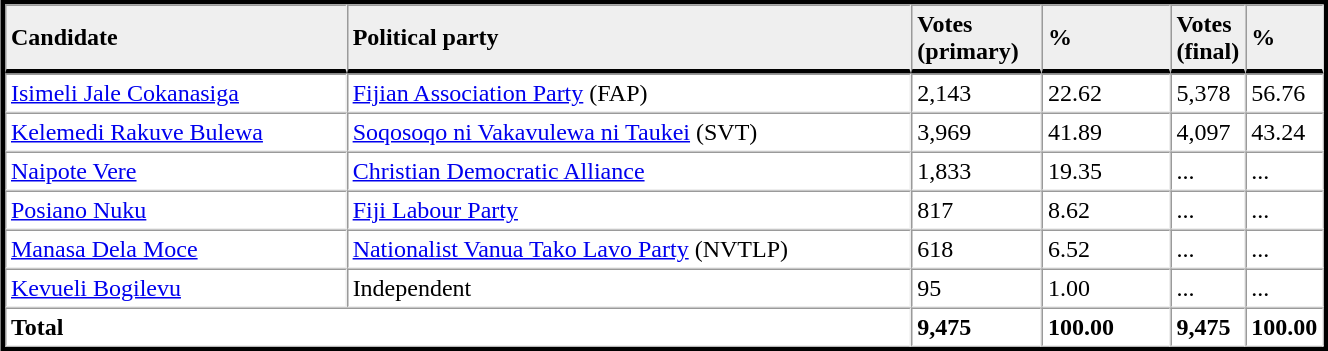<table table width="70%" border="1" align="center" cellpadding=3 cellspacing=0 style="margin:5px; border:3px solid;">
<tr>
<td td width="27%" style="border-bottom:3px solid; background:#efefef;"><strong>Candidate</strong></td>
<td td width="45%" style="border-bottom:3px solid; background:#efefef;"><strong>Political party</strong></td>
<td td width="10%" style="border-bottom:3px solid; background:#efefef;"><strong>Votes<br>(primary)</strong></td>
<td td width="10%" style="border-bottom:3px solid; background:#efefef;"><strong>%</strong></td>
<td td width="4%" style="border-bottom:3px solid; background:#efefef;"><strong>Votes<br>(final)</strong></td>
<td td width="4%" style="border-bottom:3px solid; background:#efefef;"><strong>%</strong></td>
</tr>
<tr>
<td><a href='#'>Isimeli Jale Cokanasiga</a></td>
<td><a href='#'>Fijian Association Party</a> (FAP)</td>
<td>2,143</td>
<td>22.62</td>
<td>5,378</td>
<td>56.76</td>
</tr>
<tr>
<td><a href='#'>Kelemedi Rakuve Bulewa</a></td>
<td><a href='#'>Soqosoqo ni Vakavulewa ni Taukei</a> (SVT)</td>
<td>3,969</td>
<td>41.89</td>
<td>4,097</td>
<td>43.24</td>
</tr>
<tr>
<td><a href='#'>Naipote Vere</a></td>
<td><a href='#'>Christian Democratic Alliance</a></td>
<td>1,833</td>
<td>19.35</td>
<td>...</td>
<td>...</td>
</tr>
<tr>
<td><a href='#'>Posiano Nuku</a></td>
<td><a href='#'>Fiji Labour Party</a></td>
<td>817</td>
<td>8.62</td>
<td>...</td>
<td>...</td>
</tr>
<tr>
<td><a href='#'>Manasa Dela Moce</a></td>
<td><a href='#'>Nationalist Vanua Tako Lavo Party</a> (NVTLP)</td>
<td>618</td>
<td>6.52</td>
<td>...</td>
<td>...</td>
</tr>
<tr>
<td><a href='#'>Kevueli Bogilevu</a></td>
<td>Independent</td>
<td>95</td>
<td>1.00</td>
<td>...</td>
<td>...</td>
</tr>
<tr>
<td colspan=2><strong>Total</strong></td>
<td><strong>9,475</strong></td>
<td><strong>100.00</strong></td>
<td><strong>9,475</strong></td>
<td><strong>100.00</strong></td>
</tr>
<tr>
</tr>
</table>
